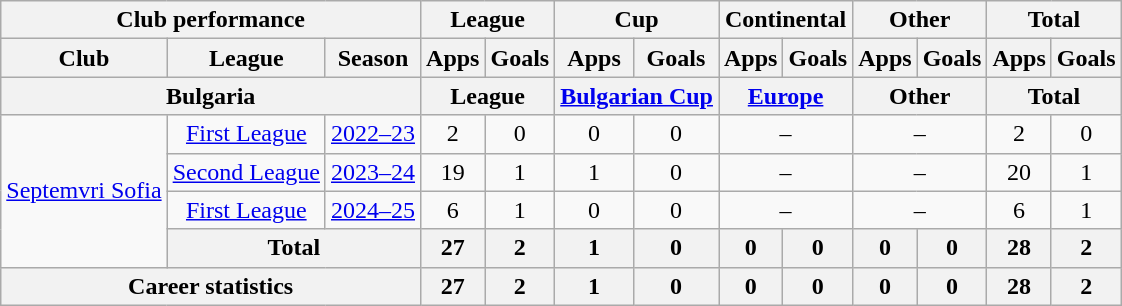<table class="wikitable" style="text-align: center">
<tr>
<th Colspan="3">Club performance</th>
<th Colspan="2">League</th>
<th Colspan="2">Cup</th>
<th Colspan="2">Continental</th>
<th Colspan="2">Other</th>
<th Colspan="3">Total</th>
</tr>
<tr>
<th>Club</th>
<th>League</th>
<th>Season</th>
<th>Apps</th>
<th>Goals</th>
<th>Apps</th>
<th>Goals</th>
<th>Apps</th>
<th>Goals</th>
<th>Apps</th>
<th>Goals</th>
<th>Apps</th>
<th>Goals</th>
</tr>
<tr>
<th Colspan="3">Bulgaria</th>
<th Colspan="2">League</th>
<th Colspan="2"><a href='#'>Bulgarian Cup</a></th>
<th Colspan="2"><a href='#'>Europe</a></th>
<th Colspan="2">Other</th>
<th Colspan="2">Total</th>
</tr>
<tr>
<td rowspan="4" valign="center"><a href='#'>Septemvri Sofia</a></td>
<td rowspan="1"><a href='#'>First League</a></td>
<td><a href='#'>2022–23</a></td>
<td>2</td>
<td>0</td>
<td>0</td>
<td>0</td>
<td colspan="2">–</td>
<td colspan="2">–</td>
<td>2</td>
<td>0</td>
</tr>
<tr>
<td rowspan="1"><a href='#'>Second League</a></td>
<td><a href='#'>2023–24</a></td>
<td>19</td>
<td>1</td>
<td>1</td>
<td>0</td>
<td colspan="2">–</td>
<td colspan="2">–</td>
<td>20</td>
<td>1</td>
</tr>
<tr>
<td rowspan="1"><a href='#'>First League</a></td>
<td><a href='#'>2024–25</a></td>
<td>6</td>
<td>1</td>
<td>0</td>
<td>0</td>
<td colspan="2">–</td>
<td colspan="2">–</td>
<td>6</td>
<td>1</td>
</tr>
<tr>
<th colspan=2>Total</th>
<th>27</th>
<th>2</th>
<th>1</th>
<th>0</th>
<th>0</th>
<th>0</th>
<th>0</th>
<th>0</th>
<th>28</th>
<th>2</th>
</tr>
<tr>
<th colspan="3">Career statistics</th>
<th>27</th>
<th>2</th>
<th>1</th>
<th>0</th>
<th>0</th>
<th>0</th>
<th>0</th>
<th>0</th>
<th>28</th>
<th>2</th>
</tr>
</table>
